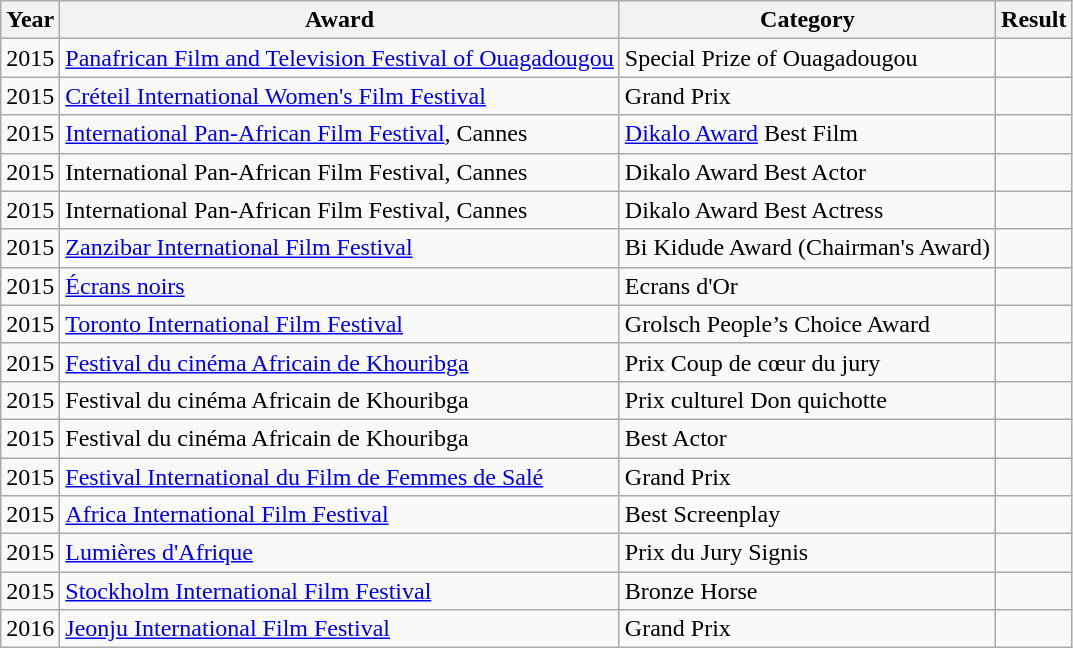<table class="wikitable">
<tr>
<th>Year</th>
<th>Award</th>
<th>Category</th>
<th>Result</th>
</tr>
<tr>
<td>2015</td>
<td><a href='#'>Panafrican Film and Television Festival of Ouagadougou</a></td>
<td>Special Prize of Ouagadougou</td>
<td></td>
</tr>
<tr>
<td>2015</td>
<td><a href='#'>Créteil International Women's Film Festival</a></td>
<td>Grand Prix</td>
<td></td>
</tr>
<tr>
<td>2015</td>
<td><a href='#'>International Pan-African Film Festival</a>, Cannes</td>
<td><a href='#'>Dikalo Award</a> Best Film</td>
<td></td>
</tr>
<tr>
<td>2015</td>
<td>International Pan-African Film Festival, Cannes</td>
<td>Dikalo Award Best Actor</td>
<td></td>
</tr>
<tr>
<td>2015</td>
<td>International Pan-African Film Festival, Cannes</td>
<td>Dikalo Award Best Actress</td>
<td></td>
</tr>
<tr>
<td>2015</td>
<td><a href='#'>Zanzibar International Film Festival</a></td>
<td>Bi Kidude Award (Chairman's Award)</td>
<td></td>
</tr>
<tr>
<td>2015</td>
<td><a href='#'>Écrans noirs</a></td>
<td>Ecrans d'Or</td>
<td></td>
</tr>
<tr>
<td>2015</td>
<td><a href='#'>Toronto International Film Festival</a></td>
<td>Grolsch People’s Choice Award</td>
<td></td>
</tr>
<tr>
<td>2015</td>
<td><a href='#'>Festival du cinéma Africain de Khouribga</a></td>
<td>Prix Coup de cœur du jury</td>
<td></td>
</tr>
<tr>
<td>2015</td>
<td>Festival du cinéma Africain de Khouribga</td>
<td>Prix culturel Don quichotte</td>
<td></td>
</tr>
<tr>
<td>2015</td>
<td>Festival du cinéma Africain de Khouribga</td>
<td>Best Actor</td>
<td></td>
</tr>
<tr>
<td>2015</td>
<td><a href='#'>Festival International du Film de Femmes de Salé</a></td>
<td>Grand Prix</td>
<td></td>
</tr>
<tr>
<td>2015</td>
<td><a href='#'>Africa International Film Festival</a></td>
<td>Best Screenplay</td>
<td></td>
</tr>
<tr>
<td>2015</td>
<td><a href='#'>Lumières d'Afrique</a></td>
<td>Prix du Jury Signis</td>
<td></td>
</tr>
<tr>
<td>2015</td>
<td><a href='#'>Stockholm International Film Festival</a></td>
<td>Bronze Horse</td>
<td></td>
</tr>
<tr>
<td>2016</td>
<td><a href='#'>Jeonju International Film Festival</a></td>
<td>Grand Prix</td>
<td></td>
</tr>
</table>
